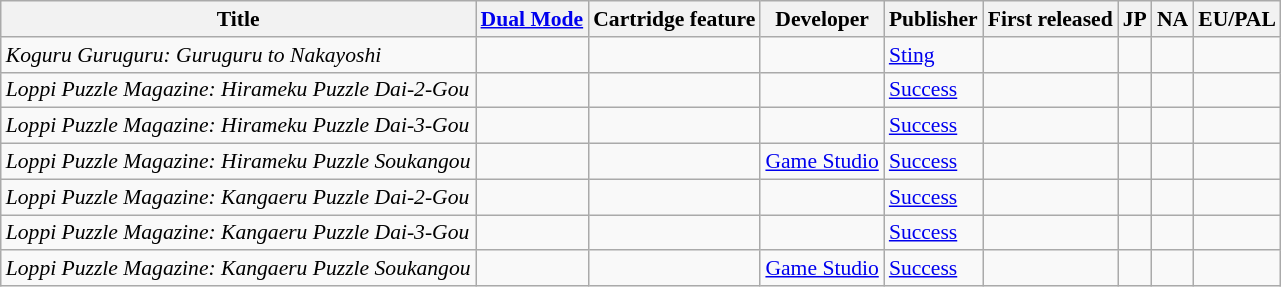<table class="wikitable sortable mw-collapsible plainrowheaders" style="font-size:90%;">
<tr>
<th>Title</th>
<th><a href='#'>Dual Mode</a></th>
<th>Cartridge feature</th>
<th>Developer</th>
<th>Publisher</th>
<th>First released</th>
<th>JP</th>
<th>NA</th>
<th>EU/PAL</th>
</tr>
<tr>
<td><em>Koguru Guruguru: Guruguru to Nakayoshi</em></td>
<td></td>
<td></td>
<td></td>
<td><a href='#'>Sting</a></td>
<td></td>
<td></td>
<td></td>
<td></td>
</tr>
<tr>
<td><em>Loppi Puzzle Magazine: Hirameku Puzzle Dai-2-Gou</em></td>
<td></td>
<td></td>
<td></td>
<td><a href='#'>Success</a></td>
<td></td>
<td></td>
<td></td>
<td></td>
</tr>
<tr>
<td><em>Loppi Puzzle Magazine: Hirameku Puzzle Dai-3-Gou</em></td>
<td></td>
<td></td>
<td></td>
<td><a href='#'>Success</a></td>
<td></td>
<td></td>
<td></td>
<td></td>
</tr>
<tr>
<td><em>Loppi Puzzle Magazine: Hirameku Puzzle Soukangou</em></td>
<td></td>
<td></td>
<td><a href='#'>Game Studio</a></td>
<td><a href='#'>Success</a></td>
<td></td>
<td></td>
<td></td>
<td></td>
</tr>
<tr>
<td><em>Loppi Puzzle Magazine: Kangaeru Puzzle Dai-2-Gou</em></td>
<td></td>
<td></td>
<td></td>
<td><a href='#'>Success</a></td>
<td></td>
<td></td>
<td></td>
<td></td>
</tr>
<tr>
<td><em>Loppi Puzzle Magazine: Kangaeru Puzzle Dai-3-Gou</em></td>
<td></td>
<td></td>
<td></td>
<td><a href='#'>Success</a></td>
<td></td>
<td></td>
<td></td>
<td></td>
</tr>
<tr>
<td><em>Loppi Puzzle Magazine: Kangaeru Puzzle Soukangou</em></td>
<td></td>
<td></td>
<td><a href='#'>Game Studio</a></td>
<td><a href='#'>Success</a></td>
<td></td>
<td></td>
<td></td>
<td></td>
</tr>
</table>
